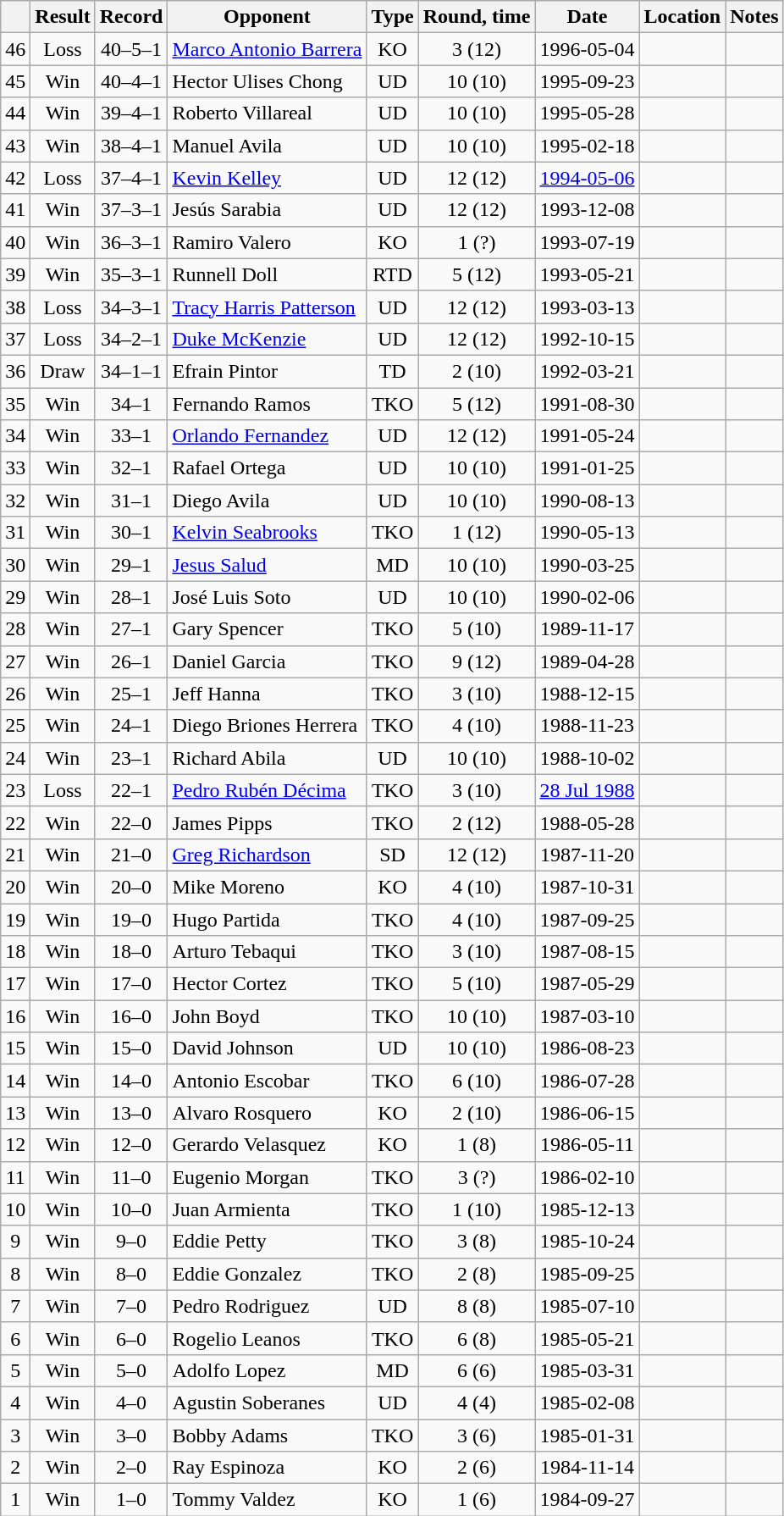<table class=wikitable style=text-align:center>
<tr>
<th></th>
<th>Result</th>
<th>Record</th>
<th>Opponent</th>
<th>Type</th>
<th>Round, time</th>
<th>Date</th>
<th>Location</th>
<th>Notes</th>
</tr>
<tr>
<td>46</td>
<td>Loss</td>
<td>40–5–1</td>
<td align=left><a href='#'>Marco Antonio Barrera</a></td>
<td>KO</td>
<td>3 (12)</td>
<td>1996-05-04</td>
<td align=left></td>
<td align=left></td>
</tr>
<tr>
<td>45</td>
<td>Win</td>
<td>40–4–1</td>
<td align=left>Hector Ulises Chong</td>
<td>UD</td>
<td>10 (10)</td>
<td>1995-09-23</td>
<td align=left></td>
<td align=left></td>
</tr>
<tr>
<td>44</td>
<td>Win</td>
<td>39–4–1</td>
<td align=left>Roberto Villareal</td>
<td>UD</td>
<td>10 (10)</td>
<td>1995-05-28</td>
<td align=left></td>
<td align=left></td>
</tr>
<tr>
<td>43</td>
<td>Win</td>
<td>38–4–1</td>
<td align=left>Manuel Avila</td>
<td>UD</td>
<td>10 (10)</td>
<td>1995-02-18</td>
<td align=left></td>
<td align=left></td>
</tr>
<tr>
<td>42</td>
<td>Loss</td>
<td>37–4–1</td>
<td align=left><a href='#'>Kevin Kelley</a></td>
<td>UD</td>
<td>12 (12)</td>
<td><a href='#'>1994-05-06</a></td>
<td align=left></td>
<td align=left></td>
</tr>
<tr>
<td>41</td>
<td>Win</td>
<td>37–3–1</td>
<td align=left>Jesús Sarabia</td>
<td>UD</td>
<td>12 (12)</td>
<td>1993-12-08</td>
<td align=left></td>
<td align=left></td>
</tr>
<tr>
<td>40</td>
<td>Win</td>
<td>36–3–1</td>
<td align=left>Ramiro Valero</td>
<td>KO</td>
<td>1 (?)</td>
<td>1993-07-19</td>
<td align=left></td>
<td align=left></td>
</tr>
<tr>
<td>39</td>
<td>Win</td>
<td>35–3–1</td>
<td align=left>Runnell Doll</td>
<td>RTD</td>
<td>5 (12)</td>
<td>1993-05-21</td>
<td align=left></td>
<td align=left></td>
</tr>
<tr>
<td>38</td>
<td>Loss</td>
<td>34–3–1</td>
<td align=left><a href='#'>Tracy Harris Patterson</a></td>
<td>UD</td>
<td>12 (12)</td>
<td>1993-03-13</td>
<td align=left></td>
<td align=left></td>
</tr>
<tr>
<td>37</td>
<td>Loss</td>
<td>34–2–1</td>
<td align=left><a href='#'>Duke McKenzie</a></td>
<td>UD</td>
<td>12 (12)</td>
<td>1992-10-15</td>
<td align=left></td>
<td align=left></td>
</tr>
<tr>
<td>36</td>
<td>Draw</td>
<td>34–1–1</td>
<td align=left>Efrain Pintor</td>
<td>TD</td>
<td>2 (10)</td>
<td>1992-03-21</td>
<td align=left></td>
<td align=left></td>
</tr>
<tr>
<td>35</td>
<td>Win</td>
<td>34–1</td>
<td align=left>Fernando Ramos</td>
<td>TKO</td>
<td>5 (12)</td>
<td>1991-08-30</td>
<td align=left></td>
<td align=left></td>
</tr>
<tr>
<td>34</td>
<td>Win</td>
<td>33–1</td>
<td align=left><a href='#'>Orlando Fernandez</a></td>
<td>UD</td>
<td>12 (12)</td>
<td>1991-05-24</td>
<td align=left></td>
<td align=left></td>
</tr>
<tr>
<td>33</td>
<td>Win</td>
<td>32–1</td>
<td align=left>Rafael Ortega</td>
<td>UD</td>
<td>10 (10)</td>
<td>1991-01-25</td>
<td align=left></td>
<td align=left></td>
</tr>
<tr>
<td>32</td>
<td>Win</td>
<td>31–1</td>
<td align=left>Diego Avila</td>
<td>UD</td>
<td>10 (10)</td>
<td>1990-08-13</td>
<td align=left></td>
<td align=left></td>
</tr>
<tr>
<td>31</td>
<td>Win</td>
<td>30–1</td>
<td align=left><a href='#'>Kelvin Seabrooks</a></td>
<td>TKO</td>
<td>1 (12)</td>
<td>1990-05-13</td>
<td align=left></td>
<td align=left></td>
</tr>
<tr>
<td>30</td>
<td>Win</td>
<td>29–1</td>
<td align=left><a href='#'>Jesus Salud</a></td>
<td>MD</td>
<td>10 (10)</td>
<td>1990-03-25</td>
<td align=left></td>
<td align=left></td>
</tr>
<tr>
<td>29</td>
<td>Win</td>
<td>28–1</td>
<td align=left>José Luis Soto</td>
<td>UD</td>
<td>10 (10)</td>
<td>1990-02-06</td>
<td align=left></td>
<td align=left></td>
</tr>
<tr>
<td>28</td>
<td>Win</td>
<td>27–1</td>
<td align=left>Gary Spencer</td>
<td>TKO</td>
<td>5 (10)</td>
<td>1989-11-17</td>
<td align=left></td>
<td align=left></td>
</tr>
<tr>
<td>27</td>
<td>Win</td>
<td>26–1</td>
<td align=left>Daniel Garcia</td>
<td>TKO</td>
<td>9 (12)</td>
<td>1989-04-28</td>
<td align=left></td>
<td align=left></td>
</tr>
<tr>
<td>26</td>
<td>Win</td>
<td>25–1</td>
<td align=left>Jeff Hanna</td>
<td>TKO</td>
<td>3 (10)</td>
<td>1988-12-15</td>
<td align=left></td>
<td align=left></td>
</tr>
<tr>
<td>25</td>
<td>Win</td>
<td>24–1</td>
<td align=left>Diego Briones Herrera</td>
<td>TKO</td>
<td>4 (10)</td>
<td>1988-11-23</td>
<td align=left></td>
<td align=left></td>
</tr>
<tr>
<td>24</td>
<td>Win</td>
<td>23–1</td>
<td align=left>Richard Abila</td>
<td>UD</td>
<td>10 (10)</td>
<td>1988-10-02</td>
<td align=left></td>
<td align=left></td>
</tr>
<tr>
<td>23</td>
<td>Loss</td>
<td>22–1</td>
<td align=left><a href='#'>Pedro Rubén Décima</a></td>
<td>TKO</td>
<td>3 (10)</td>
<td><a href='#'>28 Jul 1988</a></td>
<td align=left></td>
<td align=left></td>
</tr>
<tr>
<td>22</td>
<td>Win</td>
<td>22–0</td>
<td align=left>James Pipps</td>
<td>TKO</td>
<td>2 (12)</td>
<td>1988-05-28</td>
<td align=left></td>
<td align=left></td>
</tr>
<tr>
<td>21</td>
<td>Win</td>
<td>21–0</td>
<td align=left><a href='#'>Greg Richardson</a></td>
<td>SD</td>
<td>12 (12)</td>
<td>1987-11-20</td>
<td align=left></td>
<td align=left></td>
</tr>
<tr>
<td>20</td>
<td>Win</td>
<td>20–0</td>
<td align=left>Mike Moreno</td>
<td>KO</td>
<td>4 (10)</td>
<td>1987-10-31</td>
<td align=left></td>
<td align=left></td>
</tr>
<tr>
<td>19</td>
<td>Win</td>
<td>19–0</td>
<td align=left>Hugo Partida</td>
<td>TKO</td>
<td>4 (10)</td>
<td>1987-09-25</td>
<td align=left></td>
<td align=left></td>
</tr>
<tr>
<td>18</td>
<td>Win</td>
<td>18–0</td>
<td align=left>Arturo Tebaqui</td>
<td>TKO</td>
<td>3 (10)</td>
<td>1987-08-15</td>
<td align=left></td>
<td align=left></td>
</tr>
<tr>
<td>17</td>
<td>Win</td>
<td>17–0</td>
<td align=left>Hector Cortez</td>
<td>TKO</td>
<td>5 (10)</td>
<td>1987-05-29</td>
<td align=left></td>
<td align=left></td>
</tr>
<tr>
<td>16</td>
<td>Win</td>
<td>16–0</td>
<td align=left>John Boyd</td>
<td>TKO</td>
<td>10 (10)</td>
<td>1987-03-10</td>
<td align=left></td>
<td align=left></td>
</tr>
<tr>
<td>15</td>
<td>Win</td>
<td>15–0</td>
<td align=left>David Johnson</td>
<td>UD</td>
<td>10 (10)</td>
<td>1986-08-23</td>
<td align=left></td>
<td align=left></td>
</tr>
<tr>
<td>14</td>
<td>Win</td>
<td>14–0</td>
<td align=left>Antonio Escobar</td>
<td>TKO</td>
<td>6 (10)</td>
<td>1986-07-28</td>
<td align=left></td>
<td align=left></td>
</tr>
<tr>
<td>13</td>
<td>Win</td>
<td>13–0</td>
<td align=left>Alvaro Rosquero</td>
<td>KO</td>
<td>2 (10)</td>
<td>1986-06-15</td>
<td align=left></td>
<td align=left></td>
</tr>
<tr>
<td>12</td>
<td>Win</td>
<td>12–0</td>
<td align=left>Gerardo Velasquez</td>
<td>KO</td>
<td>1 (8)</td>
<td>1986-05-11</td>
<td align=left></td>
<td align=left></td>
</tr>
<tr>
<td>11</td>
<td>Win</td>
<td>11–0</td>
<td align=left>Eugenio Morgan</td>
<td>TKO</td>
<td>3 (?)</td>
<td>1986-02-10</td>
<td align=left></td>
<td align=left></td>
</tr>
<tr>
<td>10</td>
<td>Win</td>
<td>10–0</td>
<td align=left>Juan Armienta</td>
<td>TKO</td>
<td>1 (10)</td>
<td>1985-12-13</td>
<td align=left></td>
<td align=left></td>
</tr>
<tr>
<td>9</td>
<td>Win</td>
<td>9–0</td>
<td align=left>Eddie Petty</td>
<td>TKO</td>
<td>3 (8)</td>
<td>1985-10-24</td>
<td align=left></td>
<td align=left></td>
</tr>
<tr>
<td>8</td>
<td>Win</td>
<td>8–0</td>
<td align=left>Eddie Gonzalez</td>
<td>TKO</td>
<td>2 (8)</td>
<td>1985-09-25</td>
<td align=left></td>
<td align=left></td>
</tr>
<tr>
<td>7</td>
<td>Win</td>
<td>7–0</td>
<td align=left>Pedro Rodriguez</td>
<td>UD</td>
<td>8 (8)</td>
<td>1985-07-10</td>
<td align=left></td>
<td align=left></td>
</tr>
<tr>
<td>6</td>
<td>Win</td>
<td>6–0</td>
<td align=left>Rogelio Leanos</td>
<td>TKO</td>
<td>6 (8)</td>
<td>1985-05-21</td>
<td align=left></td>
<td align=left></td>
</tr>
<tr>
<td>5</td>
<td>Win</td>
<td>5–0</td>
<td align=left>Adolfo Lopez</td>
<td>MD</td>
<td>6 (6)</td>
<td>1985-03-31</td>
<td align=left></td>
<td align=left></td>
</tr>
<tr>
<td>4</td>
<td>Win</td>
<td>4–0</td>
<td align=left>Agustin Soberanes</td>
<td>UD</td>
<td>4 (4)</td>
<td>1985-02-08</td>
<td align=left></td>
<td align=left></td>
</tr>
<tr>
<td>3</td>
<td>Win</td>
<td>3–0</td>
<td align=left>Bobby Adams</td>
<td>TKO</td>
<td>3 (6)</td>
<td>1985-01-31</td>
<td align=left></td>
<td align=left></td>
</tr>
<tr>
<td>2</td>
<td>Win</td>
<td>2–0</td>
<td align=left>Ray Espinoza</td>
<td>KO</td>
<td>2 (6)</td>
<td>1984-11-14</td>
<td align=left></td>
<td align=left></td>
</tr>
<tr>
<td>1</td>
<td>Win</td>
<td>1–0</td>
<td align=left>Tommy Valdez</td>
<td>KO</td>
<td>1 (6)</td>
<td>1984-09-27</td>
<td align=left></td>
<td align=left></td>
</tr>
</table>
